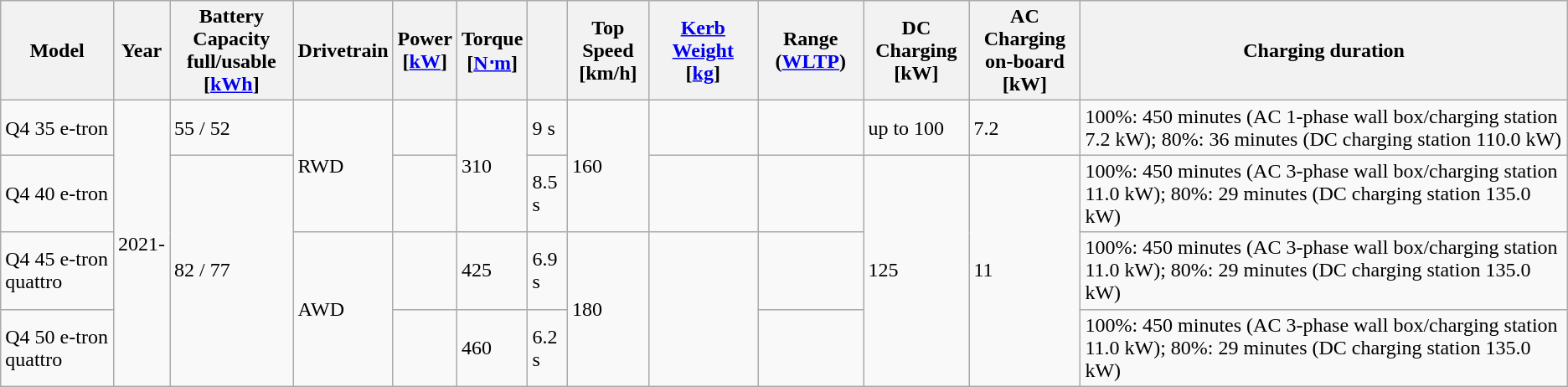<table class="wikitable">
<tr>
<th>Model</th>
<th>Year</th>
<th>Battery Capacity<br>full/usable<br>[<a href='#'>kWh</a>]</th>
<th>Drivetrain</th>
<th>Power<br>[<a href='#'>kW</a>]</th>
<th>Torque<br>[<a href='#'>N⋅m</a>]</th>
<th></th>
<th>Top Speed<br>[km/h]</th>
<th><a href='#'>Kerb Weight</a> [<a href='#'>kg</a>]</th>
<th>Range (<a href='#'>WLTP</a>)</th>
<th>DC Charging<br>[kW]</th>
<th>AC Charging<br>on-board [kW]</th>
<th>Charging duration</th>
</tr>
<tr>
<td>Q4 35 e-tron</td>
<td rowspan="4">2021-</td>
<td>55 / 52</td>
<td rowspan="2">RWD</td>
<td></td>
<td rowspan="2">310</td>
<td>9 s</td>
<td rowspan="2">160</td>
<td></td>
<td></td>
<td>up to 100</td>
<td>7.2</td>
<td>100%: 450 minutes (AC 1-phase wall box/charging station 7.2 kW); 80%: 36 minutes (DC charging station 110.0 kW)</td>
</tr>
<tr>
<td>Q4 40 e-tron</td>
<td rowspan="3">82 / 77</td>
<td></td>
<td>8.5 s</td>
<td></td>
<td></td>
<td rowspan="3">125</td>
<td rowspan="3">11</td>
<td>100%: 450 minutes (AC 3-phase wall box/charging station 11.0 kW); 80%: 29 minutes (DC charging station 135.0 kW)</td>
</tr>
<tr>
<td>Q4 45 e-tron quattro</td>
<td rowspan="2">AWD</td>
<td></td>
<td>425</td>
<td>6.9 s</td>
<td rowspan="2">180</td>
<td rowspan="2"></td>
<td></td>
<td>100%: 450 minutes (AC 3-phase wall box/charging station 11.0 kW); 80%: 29 minutes (DC charging station 135.0 kW)</td>
</tr>
<tr>
<td>Q4 50 e-tron quattro</td>
<td></td>
<td>460</td>
<td>6.2 s</td>
<td></td>
<td>100%: 450 minutes (AC 3-phase wall box/charging station 11.0 kW); 80%: 29 minutes (DC charging station 135.0 kW)</td>
</tr>
</table>
